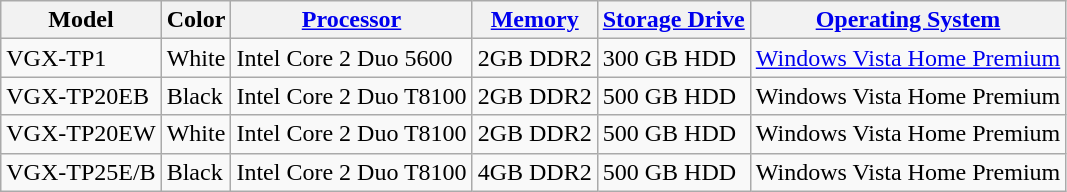<table class="wikitable sortable">
<tr>
<th>Model</th>
<th>Color</th>
<th><a href='#'>Processor</a></th>
<th><a href='#'>Memory</a></th>
<th><a href='#'>Storage Drive</a></th>
<th><a href='#'>Operating System</a></th>
</tr>
<tr>
<td>VGX-TP1</td>
<td>White</td>
<td>Intel Core 2 Duo 5600</td>
<td>2GB DDR2</td>
<td>300 GB HDD</td>
<td><a href='#'>Windows Vista Home Premium</a></td>
</tr>
<tr>
<td>VGX-TP20EB</td>
<td>Black</td>
<td>Intel Core 2 Duo T8100</td>
<td>2GB DDR2</td>
<td>500 GB HDD</td>
<td>Windows Vista Home Premium</td>
</tr>
<tr>
<td>VGX-TP20EW</td>
<td>White</td>
<td>Intel Core 2 Duo T8100</td>
<td>2GB DDR2</td>
<td>500 GB HDD</td>
<td>Windows Vista Home Premium</td>
</tr>
<tr>
<td>VGX-TP25E/B </td>
<td>Black</td>
<td>Intel Core 2 Duo T8100</td>
<td>4GB DDR2</td>
<td>500 GB HDD</td>
<td>Windows Vista Home Premium</td>
</tr>
</table>
